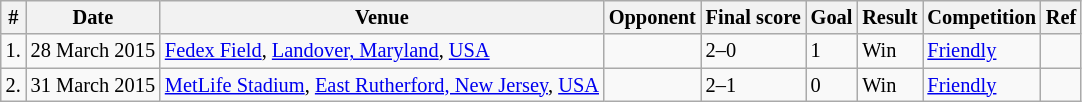<table class="wikitable collapsible collapsed" style="font-size:85%;">
<tr>
<th>#</th>
<th>Date</th>
<th>Venue</th>
<th>Opponent</th>
<th>Final score</th>
<th>Goal</th>
<th>Result</th>
<th>Competition</th>
<th>Ref</th>
</tr>
<tr>
<td>1.</td>
<td>28 March 2015</td>
<td><a href='#'>Fedex Field</a>, <a href='#'>Landover, Maryland</a>, <a href='#'>USA</a></td>
<td></td>
<td>2–0</td>
<td>1</td>
<td>Win</td>
<td><a href='#'>Friendly</a></td>
<td></td>
</tr>
<tr>
<td>2.</td>
<td>31 March 2015</td>
<td><a href='#'>MetLife Stadium</a>, <a href='#'>East Rutherford, New Jersey</a>, <a href='#'>USA</a></td>
<td></td>
<td>2–1</td>
<td>0</td>
<td>Win</td>
<td><a href='#'>Friendly</a></td>
<td></td>
</tr>
</table>
